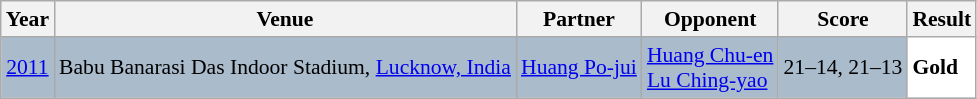<table class="sortable wikitable" style="font-size: 90%;">
<tr>
<th>Year</th>
<th>Venue</th>
<th>Partner</th>
<th>Opponent</th>
<th>Score</th>
<th>Result</th>
</tr>
<tr style="background:#AABBCC">
<td align="center"><a href='#'>2011</a></td>
<td align="left">Babu Banarasi Das Indoor Stadium, <a href='#'>Lucknow, India</a></td>
<td align="left"> <a href='#'>Huang Po-jui</a></td>
<td align="left"> <a href='#'>Huang Chu-en</a> <br>  <a href='#'>Lu Ching-yao</a></td>
<td align="left">21–14, 21–13</td>
<td style="text-align:left; background:white"> <strong>Gold</strong></td>
</tr>
</table>
